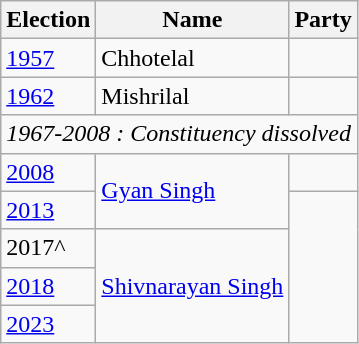<table class="wikitable sortable">
<tr>
<th>Election</th>
<th>Name</th>
<th colspan=2>Party</th>
</tr>
<tr>
<td><a href='#'>1957</a></td>
<td>Chhotelal</td>
<td></td>
</tr>
<tr>
<td><a href='#'>1962</a></td>
<td>Mishrilal</td>
<td></td>
</tr>
<tr>
<td colspan="4"><em>1967-2008 : Constituency dissolved</em></td>
</tr>
<tr>
<td><a href='#'>2008</a></td>
<td rowspan=2><a href='#'>Gyan Singh</a></td>
<td></td>
</tr>
<tr>
<td><a href='#'>2013</a></td>
</tr>
<tr>
<td>2017^</td>
<td rowspan=3><a href='#'>Shivnarayan Singh</a></td>
</tr>
<tr>
<td><a href='#'>2018</a></td>
</tr>
<tr>
<td><a href='#'>2023</a></td>
</tr>
</table>
